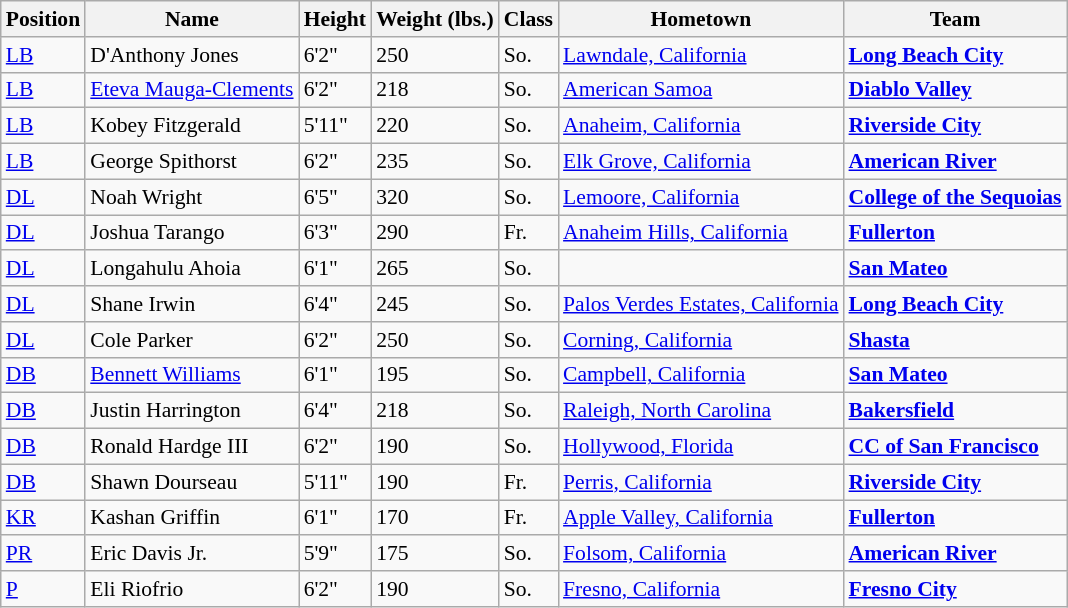<table class="wikitable" style="font-size: 90%">
<tr>
<th>Position</th>
<th>Name</th>
<th>Height</th>
<th>Weight (lbs.)</th>
<th>Class</th>
<th>Hometown</th>
<th>Team</th>
</tr>
<tr>
<td><a href='#'>LB</a></td>
<td>D'Anthony Jones</td>
<td>6'2"</td>
<td>250</td>
<td>So.</td>
<td><a href='#'>Lawndale, California</a></td>
<td><strong><a href='#'>Long Beach City</a></strong></td>
</tr>
<tr>
<td><a href='#'>LB</a></td>
<td><a href='#'>Eteva Mauga-Clements</a></td>
<td>6'2"</td>
<td>218</td>
<td>So.</td>
<td><a href='#'>American Samoa</a></td>
<td><strong><a href='#'>Diablo Valley</a></strong></td>
</tr>
<tr>
<td><a href='#'>LB</a></td>
<td>Kobey Fitzgerald</td>
<td>5'11"</td>
<td>220</td>
<td>So.</td>
<td><a href='#'>Anaheim, California</a></td>
<td><strong><a href='#'>Riverside City</a></strong></td>
</tr>
<tr>
<td><a href='#'>LB</a></td>
<td>George Spithorst</td>
<td>6'2"</td>
<td>235</td>
<td>So.</td>
<td><a href='#'>Elk Grove, California</a></td>
<td><strong><a href='#'>American River</a></strong></td>
</tr>
<tr>
<td><a href='#'>DL</a></td>
<td>Noah Wright</td>
<td>6'5"</td>
<td>320</td>
<td>So.</td>
<td><a href='#'>Lemoore, California</a></td>
<td><strong><a href='#'>College of the Sequoias</a></strong></td>
</tr>
<tr>
<td><a href='#'>DL</a></td>
<td>Joshua Tarango</td>
<td>6'3"</td>
<td>290</td>
<td>Fr.</td>
<td><a href='#'>Anaheim Hills, California</a></td>
<td><strong><a href='#'>Fullerton</a></strong></td>
</tr>
<tr>
<td><a href='#'>DL</a></td>
<td>Longahulu Ahoia</td>
<td>6'1"</td>
<td>265</td>
<td>So.</td>
<td></td>
<td><strong><a href='#'>San Mateo</a></strong></td>
</tr>
<tr>
<td><a href='#'>DL</a></td>
<td>Shane Irwin</td>
<td>6'4"</td>
<td>245</td>
<td>So.</td>
<td><a href='#'>Palos Verdes Estates, California</a></td>
<td><strong><a href='#'>Long Beach City</a></strong></td>
</tr>
<tr>
<td><a href='#'>DL</a></td>
<td>Cole Parker</td>
<td>6'2"</td>
<td>250</td>
<td>So.</td>
<td><a href='#'>Corning, California</a></td>
<td><strong><a href='#'>Shasta</a></strong></td>
</tr>
<tr>
<td><a href='#'>DB</a></td>
<td><a href='#'>Bennett Williams</a></td>
<td>6'1"</td>
<td>195</td>
<td>So.</td>
<td><a href='#'>Campbell, California</a></td>
<td><strong><a href='#'>San Mateo</a></strong></td>
</tr>
<tr>
<td><a href='#'>DB</a></td>
<td>Justin Harrington</td>
<td>6'4"</td>
<td>218</td>
<td>So.</td>
<td><a href='#'>Raleigh, North Carolina</a></td>
<td><strong><a href='#'>Bakersfield</a></strong></td>
</tr>
<tr>
<td><a href='#'>DB</a></td>
<td>Ronald Hardge III</td>
<td>6'2"</td>
<td>190</td>
<td>So.</td>
<td><a href='#'>Hollywood, Florida</a></td>
<td><strong><a href='#'>CC of San Francisco</a></strong></td>
</tr>
<tr>
<td><a href='#'>DB</a></td>
<td>Shawn Dourseau</td>
<td>5'11"</td>
<td>190</td>
<td>Fr.</td>
<td><a href='#'>Perris, California</a></td>
<td><strong><a href='#'>Riverside City</a></strong></td>
</tr>
<tr>
<td><a href='#'>KR</a></td>
<td>Kashan Griffin</td>
<td>6'1"</td>
<td>170</td>
<td>Fr.</td>
<td><a href='#'>Apple Valley, California</a></td>
<td><strong><a href='#'>Fullerton</a></strong></td>
</tr>
<tr>
<td><a href='#'>PR</a></td>
<td>Eric Davis Jr.</td>
<td>5'9"</td>
<td>175</td>
<td>So.</td>
<td><a href='#'>Folsom, California</a></td>
<td><strong><a href='#'>American River</a></strong></td>
</tr>
<tr>
<td><a href='#'>P</a></td>
<td>Eli Riofrio</td>
<td>6'2"</td>
<td>190</td>
<td>So.</td>
<td><a href='#'>Fresno, California</a></td>
<td><strong><a href='#'>Fresno City</a></strong></td>
</tr>
</table>
